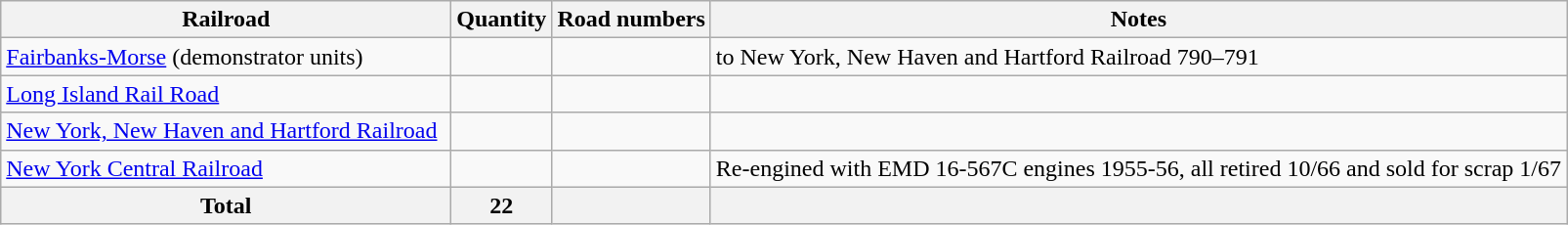<table class="wikitable">
<tr>
<th>Railroad</th>
<th>Quantity</th>
<th>Road numbers</th>
<th>Notes</th>
</tr>
<tr>
<td style="width:300px"><a href='#'>Fairbanks-Morse</a> (demonstrator units)</td>
<td></td>
<td></td>
<td>to New York, New Haven and Hartford Railroad 790–791</td>
</tr>
<tr>
<td><a href='#'>Long Island Rail Road</a></td>
<td></td>
<td></td>
<td></td>
</tr>
<tr>
<td><a href='#'>New York, New Haven and Hartford Railroad</a></td>
<td></td>
<td></td>
</tr>
<tr>
<td><a href='#'>New York Central Railroad</a></td>
<td></td>
<td></td>
<td>Re-engined with EMD 16-567C engines 1955-56, all retired 10/66 and sold for scrap 1/67</td>
</tr>
<tr>
<th>Total</th>
<th>22</th>
<th></th>
<th></th>
</tr>
</table>
